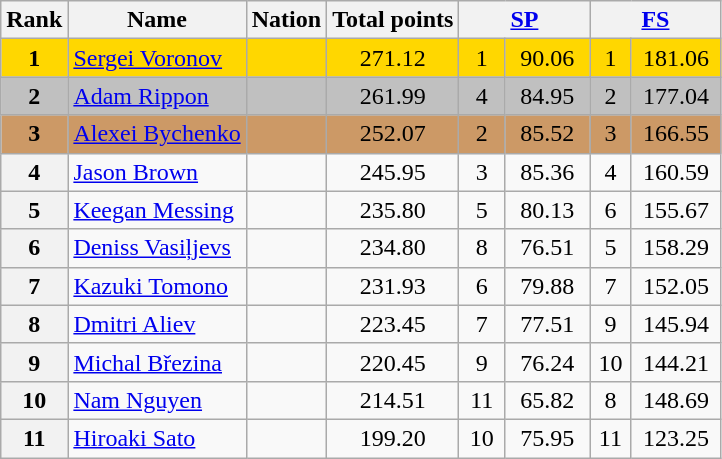<table class="wikitable sortable">
<tr>
<th>Rank</th>
<th>Name</th>
<th>Nation</th>
<th>Total points</th>
<th colspan="2" width="80px"><a href='#'>SP</a></th>
<th colspan="2" width="80px"><a href='#'>FS</a></th>
</tr>
<tr bgcolor="gold">
<td align="center"><strong>1</strong></td>
<td><a href='#'>Sergei Voronov</a></td>
<td></td>
<td align="center">271.12</td>
<td align="center">1</td>
<td align="center">90.06</td>
<td align="center">1</td>
<td align="center">181.06</td>
</tr>
<tr bgcolor="silver">
<td align="center"><strong>2</strong></td>
<td><a href='#'>Adam Rippon</a></td>
<td></td>
<td align="center">261.99</td>
<td align="center">4</td>
<td align="center">84.95</td>
<td align="center">2</td>
<td align="center">177.04</td>
</tr>
<tr bgcolor="cc9966">
<td align="center"><strong>3</strong></td>
<td><a href='#'>Alexei Bychenko</a></td>
<td></td>
<td align="center">252.07</td>
<td align="center">2</td>
<td align="center">85.52</td>
<td align="center">3</td>
<td align="center">166.55</td>
</tr>
<tr>
<th>4</th>
<td><a href='#'>Jason Brown</a></td>
<td></td>
<td align="center">245.95</td>
<td align="center">3</td>
<td align="center">85.36</td>
<td align="center">4</td>
<td align="center">160.59</td>
</tr>
<tr>
<th>5</th>
<td><a href='#'>Keegan Messing</a></td>
<td></td>
<td align="center">235.80</td>
<td align="center">5</td>
<td align="center">80.13</td>
<td align="center">6</td>
<td align="center">155.67</td>
</tr>
<tr>
<th>6</th>
<td><a href='#'>Deniss Vasiļjevs</a></td>
<td></td>
<td align="center">234.80</td>
<td align="center">8</td>
<td align="center">76.51</td>
<td align="center">5</td>
<td align="center">158.29</td>
</tr>
<tr>
<th>7</th>
<td><a href='#'>Kazuki Tomono</a></td>
<td></td>
<td align="center">231.93</td>
<td align="center">6</td>
<td align="center">79.88</td>
<td align="center">7</td>
<td align="center">152.05</td>
</tr>
<tr>
<th>8</th>
<td><a href='#'>Dmitri Aliev</a></td>
<td></td>
<td align="center">223.45</td>
<td align="center">7</td>
<td align="center">77.51</td>
<td align="center">9</td>
<td align="center">145.94</td>
</tr>
<tr>
<th>9</th>
<td><a href='#'>Michal Březina</a></td>
<td></td>
<td align="center">220.45</td>
<td align="center">9</td>
<td align="center">76.24</td>
<td align="center">10</td>
<td align="center">144.21</td>
</tr>
<tr>
<th>10</th>
<td><a href='#'>Nam Nguyen</a></td>
<td></td>
<td align="center">214.51</td>
<td align="center">11</td>
<td align="center">65.82</td>
<td align="center">8</td>
<td align="center">148.69</td>
</tr>
<tr>
<th>11</th>
<td><a href='#'>Hiroaki Sato</a></td>
<td></td>
<td align="center">199.20</td>
<td align="center">10</td>
<td align="center">75.95</td>
<td align="center">11</td>
<td align="center">123.25</td>
</tr>
</table>
